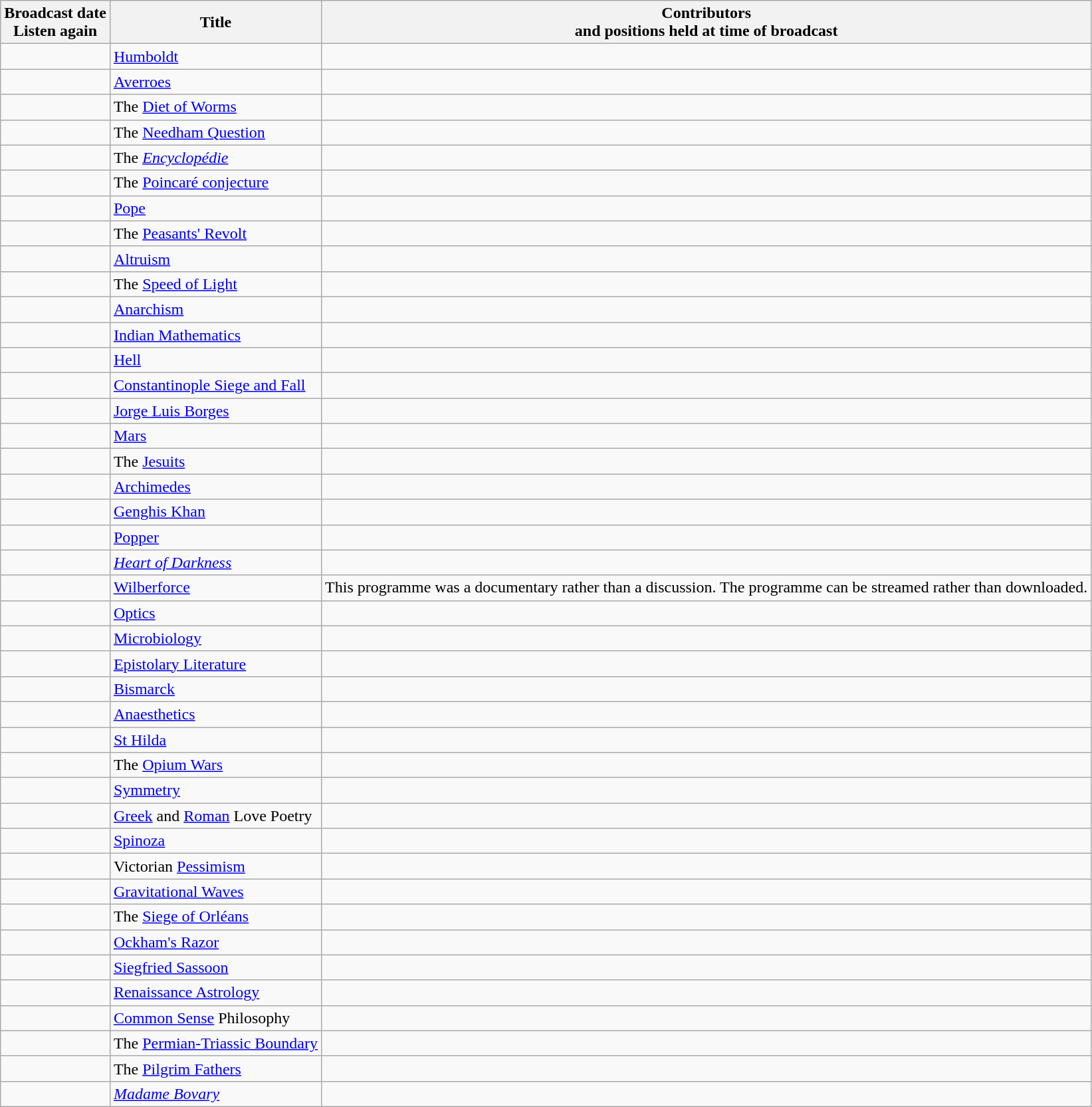<table class="wikitable">
<tr>
<th>Broadcast date <br> Listen again</th>
<th>Title</th>
<th>Contributors <br> and positions held at time of broadcast</th>
</tr>
<tr>
<td></td>
<td><a href='#'>Humboldt</a></td>
<td></td>
</tr>
<tr>
<td></td>
<td><a href='#'>Averroes</a></td>
<td></td>
</tr>
<tr>
<td></td>
<td>The <a href='#'>Diet of Worms</a></td>
<td></td>
</tr>
<tr>
<td></td>
<td>The <a href='#'>Needham Question</a></td>
<td></td>
</tr>
<tr>
<td></td>
<td>The <em><a href='#'>Encyclopédie</a></em></td>
<td></td>
</tr>
<tr>
<td></td>
<td>The <a href='#'>Poincaré conjecture</a></td>
<td></td>
</tr>
<tr>
<td></td>
<td><a href='#'>Pope</a></td>
<td></td>
</tr>
<tr>
<td></td>
<td>The <a href='#'>Peasants' Revolt</a></td>
<td></td>
</tr>
<tr>
<td></td>
<td><a href='#'>Altruism</a></td>
<td></td>
</tr>
<tr>
<td></td>
<td>The <a href='#'>Speed of Light</a></td>
<td></td>
</tr>
<tr>
<td></td>
<td><a href='#'>Anarchism</a></td>
<td></td>
</tr>
<tr>
<td></td>
<td><a href='#'>Indian Mathematics</a></td>
<td></td>
</tr>
<tr>
<td></td>
<td><a href='#'>Hell</a></td>
<td></td>
</tr>
<tr>
<td></td>
<td><a href='#'>Constantinople Siege and Fall</a></td>
<td></td>
</tr>
<tr>
<td></td>
<td><a href='#'>Jorge Luis Borges</a></td>
<td></td>
</tr>
<tr>
<td></td>
<td><a href='#'>Mars</a></td>
<td></td>
</tr>
<tr>
<td></td>
<td>The <a href='#'>Jesuits</a></td>
<td></td>
</tr>
<tr>
<td></td>
<td><a href='#'>Archimedes</a></td>
<td></td>
</tr>
<tr>
<td></td>
<td><a href='#'>Genghis Khan</a></td>
<td></td>
</tr>
<tr>
<td></td>
<td><a href='#'>Popper</a></td>
<td></td>
</tr>
<tr>
<td></td>
<td><em><a href='#'>Heart of Darkness</a></em></td>
<td></td>
</tr>
<tr>
<td></td>
<td><a href='#'>Wilberforce</a></td>
<td>This programme was a documentary rather than a discussion. The programme can be streamed rather than downloaded.</td>
</tr>
<tr>
<td></td>
<td><a href='#'>Optics</a></td>
<td></td>
</tr>
<tr>
<td></td>
<td><a href='#'>Microbiology</a></td>
<td></td>
</tr>
<tr>
<td></td>
<td><a href='#'>Epistolary Literature</a></td>
<td></td>
</tr>
<tr>
<td></td>
<td><a href='#'>Bismarck</a></td>
<td></td>
</tr>
<tr>
<td></td>
<td><a href='#'>Anaesthetics</a></td>
<td></td>
</tr>
<tr>
<td></td>
<td><a href='#'>St Hilda</a></td>
<td></td>
</tr>
<tr>
<td></td>
<td>The <a href='#'>Opium Wars</a></td>
<td></td>
</tr>
<tr>
<td></td>
<td><a href='#'>Symmetry</a></td>
<td></td>
</tr>
<tr>
<td></td>
<td><a href='#'>Greek</a> and <a href='#'>Roman</a> Love Poetry</td>
<td></td>
</tr>
<tr>
<td></td>
<td><a href='#'>Spinoza</a></td>
<td></td>
</tr>
<tr>
<td></td>
<td>Victorian <a href='#'>Pessimism</a></td>
<td></td>
</tr>
<tr>
<td></td>
<td><a href='#'>Gravitational Waves</a></td>
<td></td>
</tr>
<tr>
<td></td>
<td>The <a href='#'>Siege of Orléans</a></td>
<td></td>
</tr>
<tr>
<td></td>
<td><a href='#'>Ockham's Razor</a></td>
<td></td>
</tr>
<tr>
<td></td>
<td><a href='#'>Siegfried Sassoon</a></td>
<td></td>
</tr>
<tr>
<td></td>
<td><a href='#'>Renaissance Astrology</a></td>
<td></td>
</tr>
<tr>
<td></td>
<td><a href='#'>Common Sense</a> Philosophy</td>
<td></td>
</tr>
<tr>
<td></td>
<td>The <a href='#'>Permian-Triassic Boundary</a></td>
<td></td>
</tr>
<tr>
<td></td>
<td>The <a href='#'>Pilgrim Fathers</a></td>
<td></td>
</tr>
<tr>
<td></td>
<td><em><a href='#'>Madame Bovary</a></em></td>
<td></td>
</tr>
</table>
